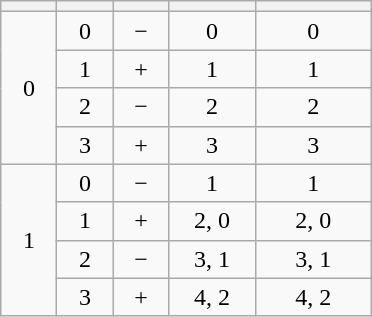<table class="wikitable" style="margin-left:auto; margin-right:auto; text-align:center;">
<tr>
<th style="width:30px;"><a href='#'></a></th>
<th style="width:30px;"><a href='#'></a></th>
<th style="width:30px;"><a href='#'></a></th>
<th style="width:50px;"><a href='#'></a></th>
<th style="width:70px;"></th>
</tr>
<tr>
<td rowspan="4">0</td>
<td>0</td>
<td>−</td>
<td>0</td>
<td>0</td>
</tr>
<tr>
<td>1</td>
<td>+</td>
<td>1</td>
<td>1</td>
</tr>
<tr>
<td>2</td>
<td>−</td>
<td>2</td>
<td>2</td>
</tr>
<tr>
<td>3</td>
<td>+</td>
<td>3</td>
<td>3</td>
</tr>
<tr>
<td rowspan="4">1</td>
<td>0</td>
<td>−</td>
<td>1</td>
<td>1</td>
</tr>
<tr>
<td>1</td>
<td>+</td>
<td>2, 0</td>
<td>2, 0</td>
</tr>
<tr>
<td>2</td>
<td>−</td>
<td>3, 1</td>
<td>3, 1</td>
</tr>
<tr>
<td>3</td>
<td>+</td>
<td>4, 2</td>
<td>4, 2</td>
</tr>
</table>
